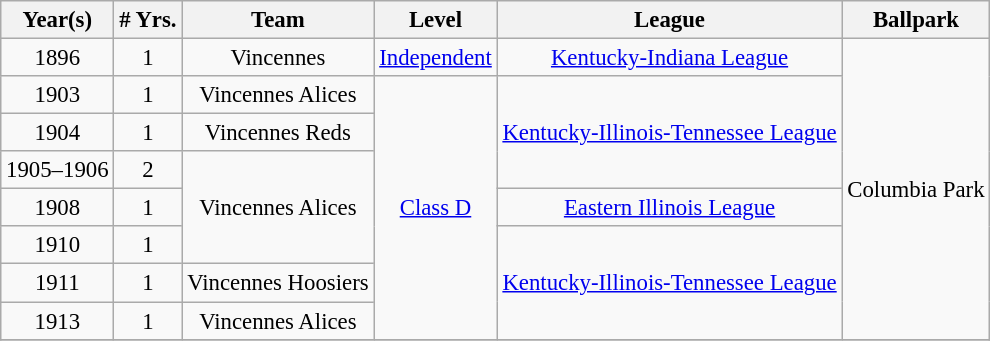<table class="wikitable" style="text-align:center; font-size: 95%;">
<tr>
<th>Year(s)</th>
<th># Yrs.</th>
<th>Team</th>
<th>Level</th>
<th>League</th>
<th>Ballpark</th>
</tr>
<tr>
<td>1896</td>
<td>1</td>
<td>Vincennes</td>
<td><a href='#'>Independent</a></td>
<td><a href='#'>Kentucky-Indiana League</a></td>
<td rowspan=8>Columbia Park</td>
</tr>
<tr>
<td>1903</td>
<td>1</td>
<td>Vincennes Alices</td>
<td rowspan=7><a href='#'>Class D</a></td>
<td rowspan=3><a href='#'>Kentucky-Illinois-Tennessee League</a></td>
</tr>
<tr>
<td>1904</td>
<td>1</td>
<td>Vincennes Reds</td>
</tr>
<tr>
<td>1905–1906</td>
<td>2</td>
<td rowspan=3>Vincennes Alices</td>
</tr>
<tr>
<td>1908</td>
<td>1</td>
<td><a href='#'>Eastern Illinois League</a></td>
</tr>
<tr>
<td>1910</td>
<td>1</td>
<td rowspan=3><a href='#'>Kentucky-Illinois-Tennessee League</a></td>
</tr>
<tr>
<td>1911</td>
<td>1</td>
<td>Vincennes Hoosiers</td>
</tr>
<tr>
<td>1913</td>
<td>1</td>
<td>Vincennes Alices</td>
</tr>
<tr>
</tr>
</table>
